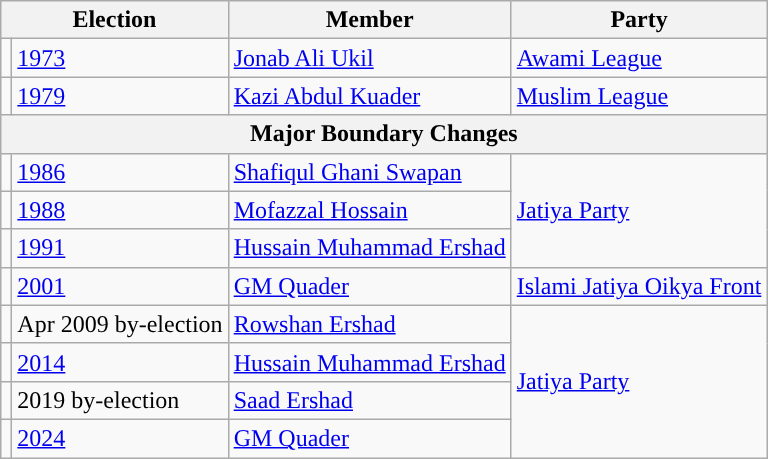<table class="wikitable">
<tr>
<th colspan="2">Election</th>
<th>Member</th>
<th>Party</th>
</tr>
<tr>
<td style="background-color:"></td>
<td><a href='#'>1973</a></td>
<td><a href='#'>Jonab Ali Ukil</a></td>
<td><a href='#'>Awami League</a></td>
</tr>
<tr>
<td style="background-color:"></td>
<td><a href='#'>1979</a></td>
<td><a href='#'>Kazi Abdul Kuader</a></td>
<td><a href='#'>Muslim League</a></td>
</tr>
<tr>
<th colspan="4"><strong>Major Boundary Changes</strong></th>
</tr>
<tr>
<td style="background-color:"></td>
<td><a href='#'>1986</a></td>
<td><a href='#'>Shafiqul Ghani Swapan</a></td>
<td rowspan="3"><a href='#'>Jatiya Party</a></td>
</tr>
<tr>
<td style="background-color:"></td>
<td><a href='#'>1988</a></td>
<td><a href='#'>Mofazzal Hossain</a></td>
</tr>
<tr>
<td style="background-color:"></td>
<td><a href='#'>1991</a></td>
<td><a href='#'>Hussain Muhammad Ershad</a></td>
</tr>
<tr>
<td style="background-color:"></td>
<td><a href='#'>2001</a></td>
<td><a href='#'>GM Quader</a></td>
<td><a href='#'>Islami Jatiya Oikya Front</a></td>
</tr>
<tr>
<td style="background-color:"></td>
<td>Apr 2009 by-election</td>
<td><a href='#'>Rowshan Ershad</a></td>
<td rowspan="4"><a href='#'>Jatiya Party</a></td>
</tr>
<tr>
<td style="background-color:"></td>
<td><a href='#'>2014</a></td>
<td><a href='#'>Hussain Muhammad Ershad</a></td>
</tr>
<tr>
<td style="background-color:"></td>
<td>2019 by-election</td>
<td><a href='#'>Saad Ershad</a></td>
</tr>
<tr>
<td style="background-color:"></td>
<td><a href='#'>2024</a></td>
<td><a href='#'>GM Quader</a></td>
</tr>
</table>
